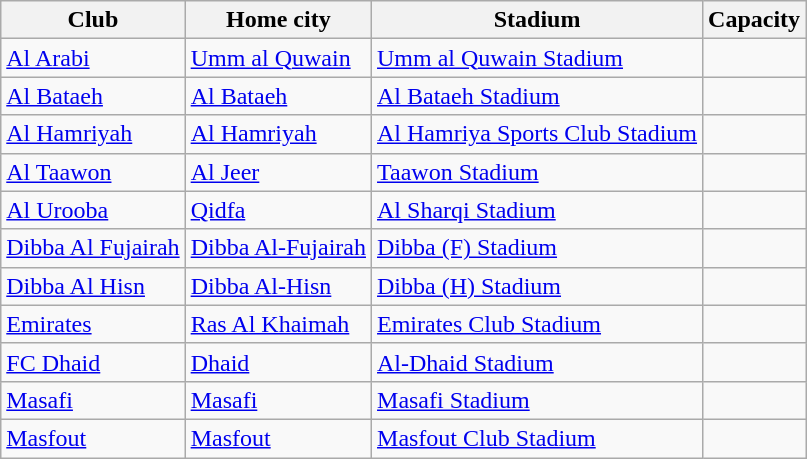<table class="wikitable sortable" style="text-align: left;">
<tr>
<th>Club</th>
<th>Home city</th>
<th>Stadium</th>
<th>Capacity</th>
</tr>
<tr>
<td><a href='#'>Al Arabi</a></td>
<td><a href='#'>Umm al Quwain</a></td>
<td><a href='#'>Umm al Quwain Stadium</a></td>
<td style="text-align:center;"></td>
</tr>
<tr>
<td><a href='#'>Al Bataeh</a></td>
<td><a href='#'>Al Bataeh</a></td>
<td><a href='#'>Al Bataeh Stadium</a></td>
<td style="text-align:center;"></td>
</tr>
<tr>
<td><a href='#'>Al Hamriyah</a></td>
<td><a href='#'>Al Hamriyah</a></td>
<td><a href='#'>Al Hamriya Sports Club Stadium</a></td>
<td style="text-align:center;"></td>
</tr>
<tr>
<td><a href='#'>Al Taawon</a></td>
<td><a href='#'>Al Jeer</a></td>
<td><a href='#'>Taawon Stadium</a></td>
<td style="text-align:center;"></td>
</tr>
<tr>
<td><a href='#'>Al Urooba</a></td>
<td><a href='#'>Qidfa</a></td>
<td><a href='#'>Al Sharqi Stadium</a></td>
<td style="text-align:center;"></td>
</tr>
<tr>
<td><a href='#'>Dibba Al Fujairah</a></td>
<td><a href='#'>Dibba Al-Fujairah</a></td>
<td><a href='#'>Dibba (F) Stadium</a></td>
<td style="text-align:center;"></td>
</tr>
<tr>
<td><a href='#'>Dibba Al Hisn</a></td>
<td><a href='#'>Dibba Al-Hisn</a></td>
<td><a href='#'>Dibba (H) Stadium</a></td>
<td style="text-align:center;"></td>
</tr>
<tr>
<td><a href='#'>Emirates</a></td>
<td><a href='#'>Ras Al Khaimah</a></td>
<td><a href='#'>Emirates Club Stadium</a></td>
<td style="text-align:center;"></td>
</tr>
<tr>
<td><a href='#'>FC Dhaid</a></td>
<td><a href='#'>Dhaid</a></td>
<td><a href='#'>Al-Dhaid Stadium</a></td>
<td style="text-align:center;"></td>
</tr>
<tr>
<td><a href='#'>Masafi</a></td>
<td><a href='#'>Masafi</a></td>
<td><a href='#'>Masafi Stadium</a></td>
<td style="text-align:center;"></td>
</tr>
<tr>
<td><a href='#'>Masfout</a></td>
<td><a href='#'>Masfout</a></td>
<td><a href='#'>Masfout Club Stadium</a></td>
<td style="text-align:center;"></td>
</tr>
</table>
